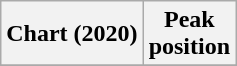<table class="wikitable">
<tr>
<th>Chart (2020)</th>
<th>Peak<br>position</th>
</tr>
<tr>
</tr>
</table>
